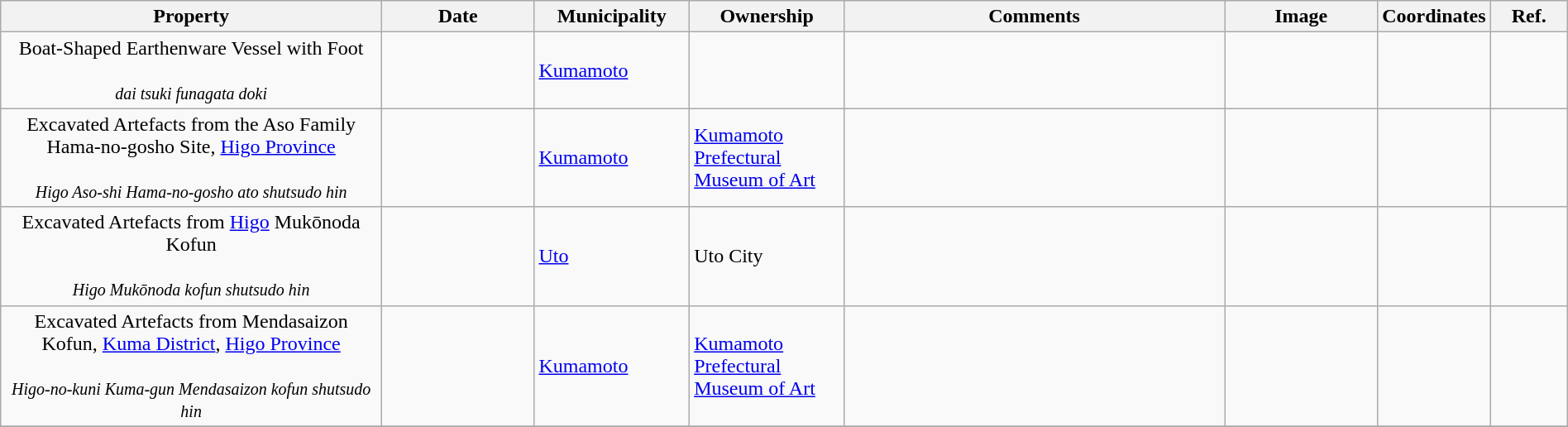<table class="wikitable sortable"  style="width:100%;">
<tr>
<th width="25%" align="left">Property</th>
<th width="10%" align="left">Date</th>
<th width="10%" align="left">Municipality</th>
<th width="10%" align="left">Ownership</th>
<th width="25%" align="left" class="unsortable">Comments</th>
<th width="10%" align="left" class="unsortable">Image</th>
<th width="5%" align="left" class="unsortable">Coordinates</th>
<th width="5%" align="left" class="unsortable">Ref.</th>
</tr>
<tr>
<td align="center">Boat-Shaped Earthenware Vessel with Foot<br><br><small><em>dai tsuki funagata doki</em></small></td>
<td></td>
<td><a href='#'>Kumamoto</a></td>
<td></td>
<td></td>
<td></td>
<td></td>
<td></td>
</tr>
<tr>
<td align="center">Excavated Artefacts from the Aso Family Hama-no-gosho Site, <a href='#'>Higo Province</a><br><br><small><em>Higo Aso-shi Hama-no-gosho ato shutsudo hin</em></small></td>
<td></td>
<td><a href='#'>Kumamoto</a></td>
<td><a href='#'>Kumamoto Prefectural Museum of Art</a></td>
<td></td>
<td></td>
<td></td>
<td></td>
</tr>
<tr>
<td align="center">Excavated Artefacts from <a href='#'>Higo</a> Mukōnoda Kofun<br><br><small><em>Higo Mukōnoda kofun shutsudo hin</em></small></td>
<td></td>
<td><a href='#'>Uto</a></td>
<td>Uto City</td>
<td></td>
<td></td>
<td></td>
<td></td>
</tr>
<tr>
<td align="center">Excavated Artefacts from Mendasaizon Kofun, <a href='#'>Kuma District</a>, <a href='#'>Higo Province</a><br><br><small><em>Higo-no-kuni Kuma-gun Mendasaizon kofun shutsudo hin</em></small></td>
<td></td>
<td><a href='#'>Kumamoto</a></td>
<td><a href='#'>Kumamoto Prefectural Museum of Art</a></td>
<td></td>
<td></td>
<td></td>
<td></td>
</tr>
<tr>
</tr>
</table>
